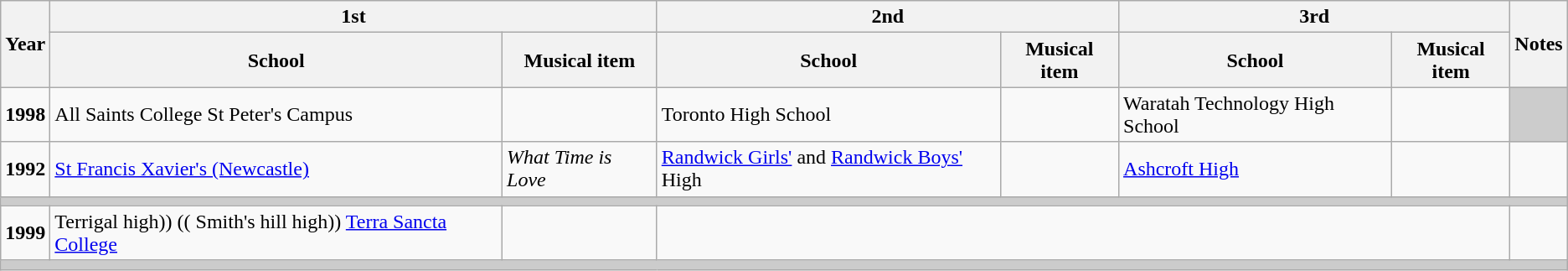<table class="wikitable sortable">
<tr>
<th rowspan=2>Year</th>
<th colspan=2>1st</th>
<th colspan=2>2nd</th>
<th colspan=2>3rd</th>
<th rowspan=2>Notes</th>
</tr>
<tr>
<th>School</th>
<th>Musical item</th>
<th>School</th>
<th>Musical item</th>
<th>School</th>
<th>Musical item</th>
</tr>
<tr>
<td><strong>1998</strong></td>
<td>All Saints College St Peter's Campus</td>
<td></td>
<td>Toronto High School</td>
<td></td>
<td>Waratah Technology High School</td>
<td></td>
<th colspan=8 style="background: #cccccc;"></th>
</tr>
<tr>
<td><strong>1992</strong></td>
<td><a href='#'>St Francis Xavier's (Newcastle)</a></td>
<td><em>What Time is Love</em></td>
<td><a href='#'>Randwick Girls'</a> and <a href='#'>Randwick Boys'</a> High</td>
<td></td>
<td><a href='#'>Ashcroft High</a></td>
<td></td>
<td></td>
</tr>
<tr>
<th colspan=8 style="background: #cccccc;"></th>
</tr>
<tr>
<td><strong>1999</strong></td>
<td>Terrigal high)) (( Smith's hill high)) <a href='#'>Terra Sancta College</a></td>
<td></td>
<td colspan=4></td>
<td></td>
</tr>
<tr>
<th colspan=8 style="background: #cccccc;"></th>
</tr>
</table>
